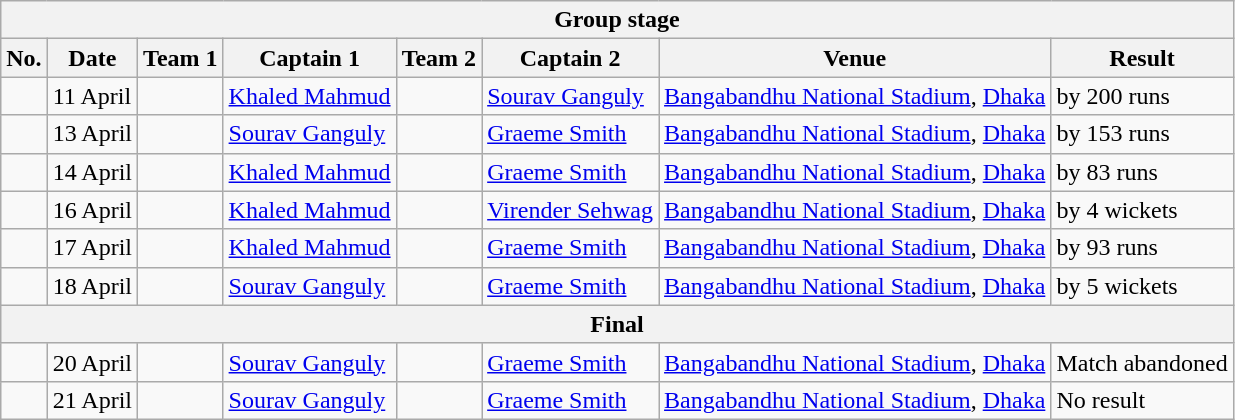<table class="wikitable">
<tr>
<th colspan="9">Group stage</th>
</tr>
<tr>
<th>No.</th>
<th>Date</th>
<th>Team 1</th>
<th>Captain 1</th>
<th>Team 2</th>
<th>Captain 2</th>
<th>Venue</th>
<th>Result</th>
</tr>
<tr>
<td></td>
<td>11 April</td>
<td></td>
<td><a href='#'>Khaled Mahmud</a></td>
<td></td>
<td><a href='#'>Sourav Ganguly</a></td>
<td><a href='#'>Bangabandhu National Stadium</a>, <a href='#'>Dhaka</a></td>
<td> by 200 runs</td>
</tr>
<tr>
<td></td>
<td>13 April</td>
<td></td>
<td><a href='#'>Sourav Ganguly</a></td>
<td></td>
<td><a href='#'>Graeme Smith</a></td>
<td><a href='#'>Bangabandhu National Stadium</a>, <a href='#'>Dhaka</a></td>
<td> by 153 runs</td>
</tr>
<tr>
<td></td>
<td>14 April</td>
<td></td>
<td><a href='#'>Khaled Mahmud</a></td>
<td></td>
<td><a href='#'>Graeme Smith</a></td>
<td><a href='#'>Bangabandhu National Stadium</a>, <a href='#'>Dhaka</a></td>
<td> by 83 runs</td>
</tr>
<tr>
<td></td>
<td>16 April</td>
<td></td>
<td><a href='#'>Khaled Mahmud</a></td>
<td></td>
<td><a href='#'>Virender Sehwag</a></td>
<td><a href='#'>Bangabandhu National Stadium</a>, <a href='#'>Dhaka</a></td>
<td> by 4 wickets</td>
</tr>
<tr>
<td></td>
<td>17 April</td>
<td></td>
<td><a href='#'>Khaled Mahmud</a></td>
<td></td>
<td><a href='#'>Graeme Smith</a></td>
<td><a href='#'>Bangabandhu National Stadium</a>, <a href='#'>Dhaka</a></td>
<td> by 93 runs</td>
</tr>
<tr>
<td></td>
<td>18 April</td>
<td></td>
<td><a href='#'>Sourav Ganguly</a></td>
<td></td>
<td><a href='#'>Graeme Smith</a></td>
<td><a href='#'>Bangabandhu National Stadium</a>, <a href='#'>Dhaka</a></td>
<td> by 5 wickets</td>
</tr>
<tr>
<th colspan="9">Final</th>
</tr>
<tr>
<td></td>
<td>20 April</td>
<td></td>
<td><a href='#'>Sourav Ganguly</a></td>
<td></td>
<td><a href='#'>Graeme Smith</a></td>
<td><a href='#'>Bangabandhu National Stadium</a>, <a href='#'>Dhaka</a></td>
<td>Match abandoned</td>
</tr>
<tr>
<td></td>
<td>21 April</td>
<td></td>
<td><a href='#'>Sourav Ganguly</a></td>
<td></td>
<td><a href='#'>Graeme Smith</a></td>
<td><a href='#'>Bangabandhu National Stadium</a>, <a href='#'>Dhaka</a></td>
<td>No result</td>
</tr>
</table>
